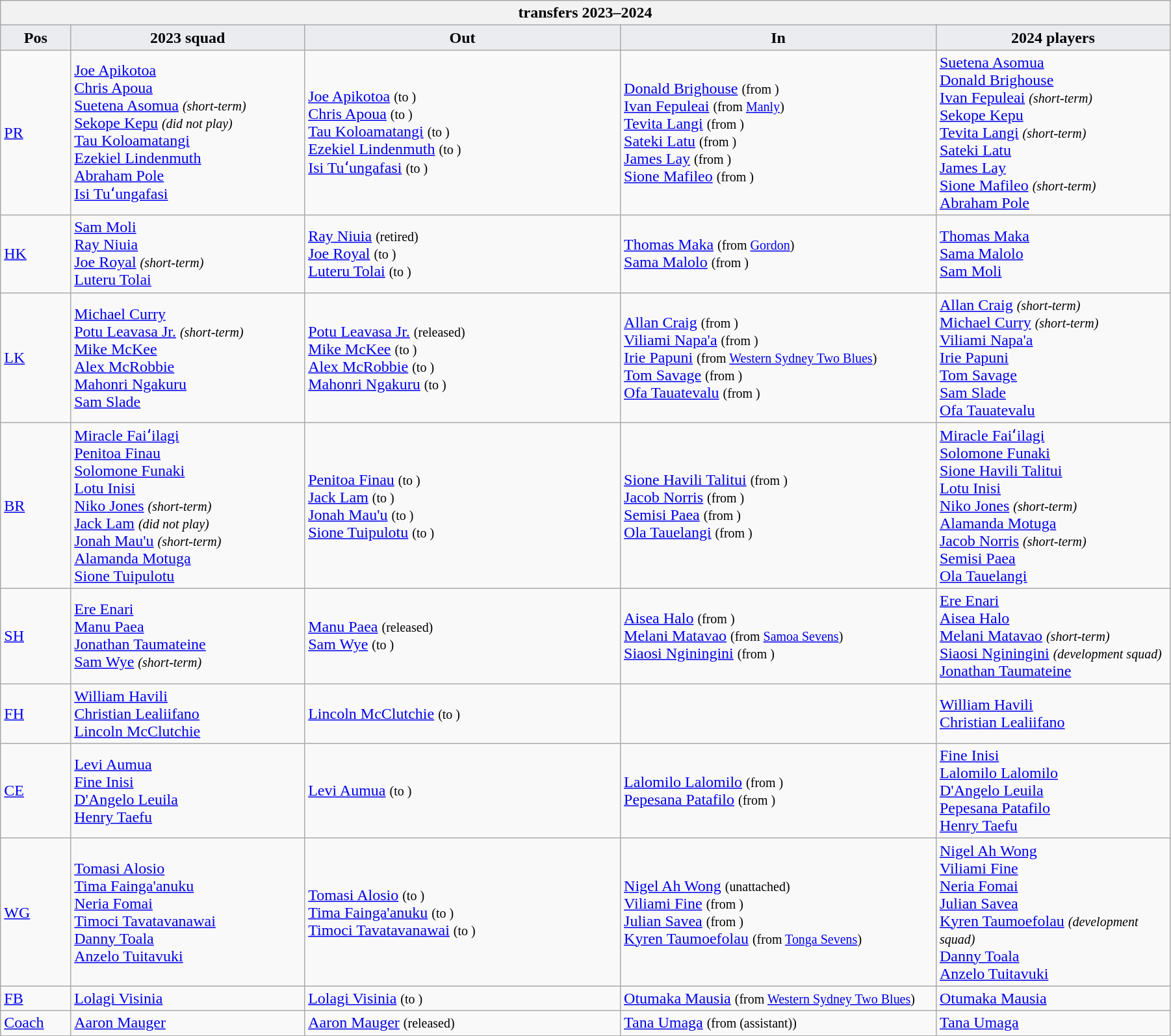<table class="wikitable" style="text-align: left; width:95%">
<tr>
<th colspan="100%"> transfers 2023–2024</th>
</tr>
<tr>
<th style="background:#ebecf0; width:6%;">Pos</th>
<th style="background:#ebecf0; width:20%;">2023 squad</th>
<th style="background:#ebecf0; width:27%;">Out</th>
<th style="background:#ebecf0; width:27%;">In</th>
<th style="background:#ebecf0; width:20%;">2024 players</th>
</tr>
<tr>
<td><a href='#'>PR</a></td>
<td> <a href='#'>Joe Apikotoa</a> <br> <a href='#'>Chris Apoua</a> <br> <a href='#'>Suetena Asomua</a> <small><em>(short-term)</em></small> <br><a href='#'>Sekope Kepu</a> <small><em>(did not play)</em></small> <br> <a href='#'>Tau Koloamatangi</a> <br> <a href='#'>Ezekiel Lindenmuth</a> <br> <a href='#'>Abraham Pole</a><br> <a href='#'>Isi Tuʻungafasi</a></td>
<td>  <a href='#'>Joe Apikotoa</a> <small>(to )</small> <br>  <a href='#'>Chris Apoua</a> <small>(to )</small> <br>  <a href='#'>Tau Koloamatangi</a> <small>(to )</small> <br>  <a href='#'>Ezekiel Lindenmuth</a> <small>(to )</small> <br>  <a href='#'>Isi Tuʻungafasi</a> <small>(to )</small></td>
<td>  <a href='#'>Donald Brighouse</a> <small>(from )</small> <br>  <a href='#'>Ivan Fepuleai</a> <small>(from  <a href='#'>Manly</a>)</small> <br>  <a href='#'>Tevita Langi</a> <small>(from )</small> <br>  <a href='#'>Sateki Latu</a> <small>(from )</small> <br>  <a href='#'>James Lay</a> <small>(from )</small> <br>  <a href='#'>Sione Mafileo</a> <small>(from )</small></td>
<td>  <a href='#'>Suetena Asomua</a> <br> <a href='#'>Donald Brighouse</a> <br> <a href='#'>Ivan Fepuleai</a> <small><em>(short-term)</em></small> <br> <a href='#'>Sekope Kepu</a> <br> <a href='#'>Tevita Langi</a> <small><em>(short-term)</em></small> <br> <a href='#'>Sateki Latu</a> <br> <a href='#'>James Lay</a> <br> <a href='#'>Sione Mafileo</a> <small><em>(short-term)</em></small> <br> <a href='#'>Abraham Pole</a></td>
</tr>
<tr>
<td><a href='#'>HK</a></td>
<td> <a href='#'>Sam Moli</a> <br> <a href='#'>Ray Niuia</a> <br> <a href='#'>Joe Royal</a> <small><em>(short-term)</em></small> <br> <a href='#'>Luteru Tolai</a></td>
<td>  <a href='#'>Ray Niuia</a> <small>(retired)</small> <br>  <a href='#'>Joe Royal</a> <small>(to )</small> <br>  <a href='#'>Luteru Tolai</a> <small>(to )</small></td>
<td>  <a href='#'>Thomas Maka</a> <small>(from  <a href='#'>Gordon</a>)</small> <br>  <a href='#'>Sama Malolo</a> <small>(from )</small></td>
<td> <a href='#'>Thomas Maka</a> <br> <a href='#'>Sama Malolo</a> <br> <a href='#'>Sam Moli</a></td>
</tr>
<tr>
<td><a href='#'>LK</a></td>
<td> <a href='#'>Michael Curry</a> <br> <a href='#'>Potu Leavasa Jr.</a> <small><em>(short-term)</em></small> <br> <a href='#'>Mike McKee</a> <br><a href='#'>Alex McRobbie</a><br> <a href='#'>Mahonri Ngakuru</a> <br> <a href='#'>Sam Slade</a></td>
<td>  <a href='#'>Potu Leavasa Jr.</a> <small>(released)</small> <br>  <a href='#'>Mike McKee</a> <small>(to )</small> <br>  <a href='#'>Alex McRobbie</a> <small>(to )</small> <br>  <a href='#'>Mahonri Ngakuru</a> <small>(to )</small></td>
<td>  <a href='#'>Allan Craig</a> <small>(from )</small> <br>  <a href='#'>Viliami Napa'a</a> <small>(from )</small> <br>  <a href='#'>Irie Papuni</a> <small>(from  <a href='#'>Western Sydney Two Blues</a>)</small> <br>  <a href='#'>Tom Savage</a> <small>(from )</small> <br>  <a href='#'>Ofa Tauatevalu</a> <small>(from )</small></td>
<td> <a href='#'>Allan Craig</a> <small><em>(short-term)</em></small> <br> <a href='#'>Michael Curry</a> <small><em>(short-term)</em></small> <br> <a href='#'>Viliami Napa'a</a> <br> <a href='#'>Irie Papuni</a> <br> <a href='#'>Tom Savage</a> <br> <a href='#'>Sam Slade</a> <br> <a href='#'>Ofa Tauatevalu</a></td>
</tr>
<tr>
<td><a href='#'>BR</a></td>
<td> <a href='#'>Miracle Faiʻilagi</a> <br> <a href='#'>Penitoa Finau</a> <br> <a href='#'>Solomone Funaki</a> <br> <a href='#'>Lotu Inisi</a> <br> <a href='#'>Niko Jones</a> <small><em>(short-term)</em></small> <br> <a href='#'>Jack Lam</a> <small><em>(did not play)</em></small> <br> <a href='#'>Jonah Mau'u</a> <small><em>(short-term)</em></small> <br> <a href='#'>Alamanda Motuga</a> <br> <a href='#'>Sione Tuipulotu</a></td>
<td>  <a href='#'>Penitoa Finau</a> <small>(to )</small> <br>  <a href='#'>Jack Lam</a> <small>(to )</small> <br>  <a href='#'>Jonah Mau'u</a> <small>(to )</small> <br>  <a href='#'>Sione Tuipulotu</a> <small>(to )</small></td>
<td>  <a href='#'>Sione Havili Talitui</a> <small>(from )</small> <br>  <a href='#'>Jacob Norris</a> <small>(from )</small> <br>  <a href='#'>Semisi Paea</a> <small>(from )</small> <br>   <a href='#'>Ola Tauelangi</a> <small>(from )</small></td>
<td> <a href='#'>Miracle Faiʻilagi</a> <br> <a href='#'>Solomone Funaki</a> <br> <a href='#'>Sione Havili Talitui</a> <br> <a href='#'>Lotu Inisi</a> <br> <a href='#'>Niko Jones</a> <small><em>(short-term)</em></small> <br> <a href='#'>Alamanda Motuga</a> <br> <a href='#'>Jacob Norris</a> <small><em>(short-term)</em></small> <br> <a href='#'>Semisi Paea</a> <br> <a href='#'>Ola Tauelangi</a></td>
</tr>
<tr>
<td><a href='#'>SH</a></td>
<td> <a href='#'>Ere Enari</a> <br> <a href='#'>Manu Paea</a> <br> <a href='#'>Jonathan Taumateine</a> <br> <a href='#'>Sam Wye</a> <small><em>(short-term)</em></small></td>
<td>  <a href='#'>Manu Paea</a> <small>(released)</small> <br>  <a href='#'>Sam Wye</a> <small>(to )</small></td>
<td>  <a href='#'>Aisea Halo</a> <small>(from )</small> <br>  <a href='#'>Melani Matavao</a> <small>(from  <a href='#'>Samoa Sevens</a>)</small> <br>  <a href='#'>Siaosi Nginingini</a> <small>(from )</small></td>
<td> <a href='#'>Ere Enari</a> <br> <a href='#'>Aisea Halo</a> <br> <a href='#'>Melani Matavao</a> <small><em>(short-term)</em></small> <br> <a href='#'>Siaosi Nginingini</a> <small><em>(development squad)</em></small> <br> <a href='#'>Jonathan Taumateine</a></td>
</tr>
<tr>
<td><a href='#'>FH</a></td>
<td> <a href='#'>William Havili</a> <br> <a href='#'>Christian Lealiifano</a><br> <a href='#'>Lincoln McClutchie</a></td>
<td>  <a href='#'>Lincoln McClutchie</a> <small>(to )</small></td>
<td></td>
<td> <a href='#'>William Havili</a> <br> <a href='#'>Christian Lealiifano</a></td>
</tr>
<tr>
<td><a href='#'>CE</a></td>
<td> <a href='#'>Levi Aumua</a>  <br> <a href='#'>Fine Inisi</a> <br> <a href='#'>D'Angelo Leuila</a> <br> <a href='#'>Henry Taefu</a></td>
<td>  <a href='#'>Levi Aumua</a> <small>(to )</small></td>
<td>  <a href='#'>Lalomilo Lalomilo</a> <small>(from )</small> <br>  <a href='#'>Pepesana Patafilo</a> <small>(from )</small></td>
<td> <a href='#'>Fine Inisi</a> <br> <a href='#'>Lalomilo Lalomilo</a> <br> <a href='#'>D'Angelo Leuila</a> <br> <a href='#'>Pepesana Patafilo</a> <br> <a href='#'>Henry Taefu</a></td>
</tr>
<tr>
<td><a href='#'>WG</a></td>
<td> <a href='#'>Tomasi Alosio</a> <br> <a href='#'>Tima Fainga'anuku</a> <br> <a href='#'>Neria Fomai</a> <br> <a href='#'>Timoci Tavatavanawai</a> <br> <a href='#'>Danny Toala</a> <br> <a href='#'>Anzelo Tuitavuki</a></td>
<td>  <a href='#'>Tomasi Alosio</a> <small>(to )</small> <br>  <a href='#'>Tima Fainga'anuku</a> <small>(to )</small> <br>  <a href='#'>Timoci Tavatavanawai</a> <small>(to )</small></td>
<td>  <a href='#'>Nigel Ah Wong</a> <small>(unattached)</small> <br>  <a href='#'>Viliami Fine</a> <small>(from )</small> <br>  <a href='#'>Julian Savea</a> <small>(from )</small> <br> <a href='#'>Kyren Taumoefolau</a> <small>(from  <a href='#'>Tonga Sevens</a>)</small></td>
<td> <a href='#'>Nigel Ah Wong</a> <br> <a href='#'>Viliami Fine</a> <br> <a href='#'>Neria Fomai</a> <br> <a href='#'>Julian Savea</a> <br> <a href='#'>Kyren Taumoefolau</a> <small><em>(development squad)</em></small> <br> <a href='#'>Danny Toala</a> <br> <a href='#'>Anzelo Tuitavuki</a></td>
</tr>
<tr>
<td><a href='#'>FB</a></td>
<td> <a href='#'>Lolagi Visinia</a></td>
<td>  <a href='#'>Lolagi Visinia</a> <small>(to )</small></td>
<td>  <a href='#'>Otumaka Mausia</a> <small>(from  <a href='#'>Western Sydney Two Blues</a>)</small></td>
<td> <a href='#'>Otumaka Mausia</a></td>
</tr>
<tr>
<td><a href='#'>Coach</a></td>
<td> <a href='#'>Aaron Mauger</a></td>
<td>  <a href='#'>Aaron Mauger</a> <small>(released)</small></td>
<td>  <a href='#'>Tana Umaga</a> <small>(from  (assistant))</small></td>
<td> <a href='#'>Tana Umaga</a></td>
</tr>
</table>
